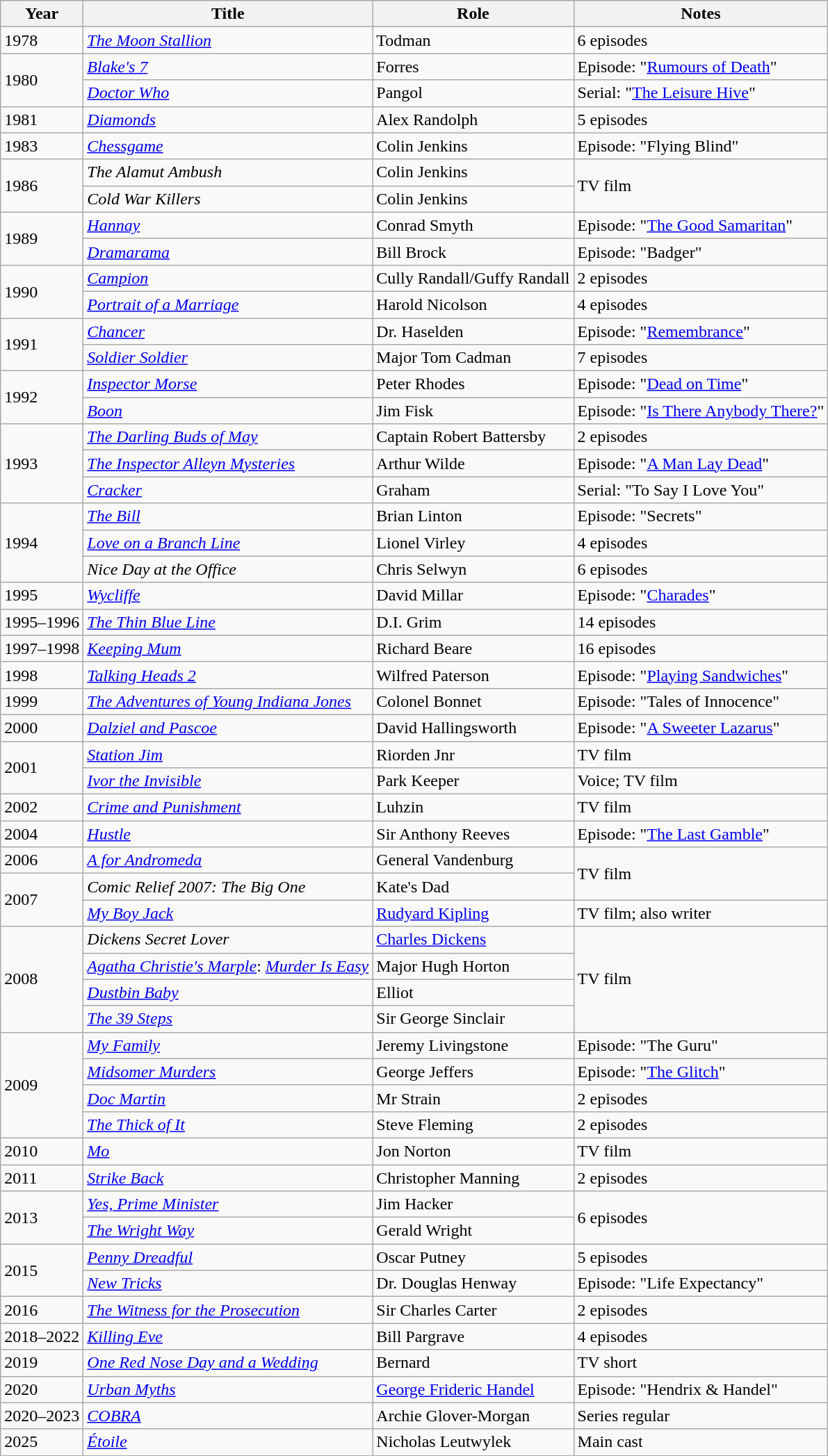<table class="wikitable">
<tr>
<th>Year</th>
<th>Title</th>
<th>Role</th>
<th>Notes</th>
</tr>
<tr>
<td>1978</td>
<td><em><a href='#'>The Moon Stallion</a></em></td>
<td>Todman</td>
<td>6 episodes</td>
</tr>
<tr>
<td rowspan="2">1980</td>
<td><em><a href='#'>Blake's 7</a></em></td>
<td>Forres</td>
<td>Episode: "<a href='#'>Rumours of Death</a>"</td>
</tr>
<tr>
<td><em><a href='#'>Doctor Who</a></em></td>
<td>Pangol</td>
<td>Serial: "<a href='#'>The Leisure Hive</a>"</td>
</tr>
<tr>
<td>1981</td>
<td><em><a href='#'>Diamonds</a></em></td>
<td>Alex Randolph</td>
<td>5 episodes</td>
</tr>
<tr>
<td>1983</td>
<td><em><a href='#'>Chessgame</a></em></td>
<td>Colin Jenkins</td>
<td>Episode: "Flying Blind"</td>
</tr>
<tr>
<td rowspan="2">1986</td>
<td><em>The Alamut Ambush</em></td>
<td>Colin Jenkins</td>
<td rowspan="2">TV film</td>
</tr>
<tr>
<td><em>Cold War Killers</em></td>
<td>Colin Jenkins</td>
</tr>
<tr>
<td rowspan="2">1989</td>
<td><a href='#'><em>Hannay</em></a></td>
<td>Conrad Smyth</td>
<td>Episode: "<a href='#'>The Good Samaritan</a>"</td>
</tr>
<tr>
<td><a href='#'><em>Dramarama</em></a></td>
<td>Bill Brock</td>
<td>Episode: "Badger"</td>
</tr>
<tr>
<td rowspan="2">1990</td>
<td><a href='#'><em>Campion</em></a></td>
<td>Cully Randall/Guffy Randall</td>
<td>2 episodes</td>
</tr>
<tr>
<td><em><a href='#'>Portrait of a Marriage</a></em></td>
<td>Harold Nicolson</td>
<td>4 episodes</td>
</tr>
<tr>
<td rowspan="2">1991</td>
<td><em><a href='#'>Chancer</a></em></td>
<td>Dr. Haselden</td>
<td>Episode: "<a href='#'>Remembrance</a>"</td>
</tr>
<tr>
<td><em><a href='#'>Soldier Soldier</a></em></td>
<td>Major Tom Cadman</td>
<td>7 episodes</td>
</tr>
<tr>
<td rowspan="2">1992</td>
<td><a href='#'><em>Inspector Morse</em></a></td>
<td>Peter Rhodes</td>
<td>Episode: "<a href='#'>Dead on Time</a>"</td>
</tr>
<tr>
<td><a href='#'><em>Boon</em></a></td>
<td>Jim Fisk</td>
<td>Episode: "<a href='#'>Is There Anybody There?</a>"</td>
</tr>
<tr>
<td rowspan="3">1993</td>
<td><em><a href='#'>The Darling Buds of May</a></em></td>
<td>Captain Robert Battersby</td>
<td>2 episodes</td>
</tr>
<tr>
<td><em><a href='#'>The Inspector Alleyn Mysteries</a></em></td>
<td>Arthur Wilde</td>
<td>Episode: "<a href='#'>A Man Lay Dead</a>"</td>
</tr>
<tr>
<td><a href='#'><em>Cracker</em></a></td>
<td>Graham</td>
<td>Serial: "To Say I Love You"</td>
</tr>
<tr>
<td rowspan="3">1994</td>
<td><em><a href='#'>The Bill</a></em></td>
<td>Brian Linton</td>
<td>Episode: "Secrets"</td>
</tr>
<tr>
<td><a href='#'><em>Love on a Branch Line</em></a></td>
<td>Lionel Virley</td>
<td>4 episodes</td>
</tr>
<tr>
<td><em>Nice Day at the Office</em></td>
<td>Chris Selwyn</td>
<td>6 episodes</td>
</tr>
<tr>
<td>1995</td>
<td><a href='#'><em>Wycliffe</em></a></td>
<td>David Millar</td>
<td>Episode: "<a href='#'>Charades</a>"</td>
</tr>
<tr>
<td>1995–1996</td>
<td><a href='#'><em>The Thin Blue Line</em></a></td>
<td>D.I. Grim</td>
<td>14 episodes</td>
</tr>
<tr>
<td>1997–1998</td>
<td><a href='#'><em>Keeping Mum</em></a></td>
<td>Richard Beare</td>
<td>16 episodes</td>
</tr>
<tr>
<td>1998</td>
<td><em><a href='#'>Talking Heads 2</a></em></td>
<td>Wilfred Paterson</td>
<td>Episode: "<a href='#'>Playing Sandwiches</a>"</td>
</tr>
<tr>
<td>1999</td>
<td><em><a href='#'>The Adventures of Young Indiana Jones</a></em></td>
<td>Colonel Bonnet</td>
<td>Episode: "Tales of Innocence"</td>
</tr>
<tr>
<td>2000</td>
<td><a href='#'><em>Dalziel and Pascoe</em></a></td>
<td>David Hallingsworth</td>
<td>Episode: "<a href='#'>A Sweeter Lazarus</a>"</td>
</tr>
<tr>
<td rowspan="2">2001</td>
<td><a href='#'><em>Station Jim</em></a></td>
<td>Riorden Jnr</td>
<td>TV film</td>
</tr>
<tr>
<td><em><a href='#'>Ivor the Invisible</a></em></td>
<td>Park Keeper</td>
<td>Voice; TV film</td>
</tr>
<tr>
<td>2002</td>
<td><a href='#'><em>Crime and Punishment</em></a></td>
<td>Luhzin</td>
<td>TV film</td>
</tr>
<tr>
<td>2004</td>
<td><a href='#'><em>Hustle</em></a></td>
<td>Sir Anthony Reeves</td>
<td>Episode: "<a href='#'>The Last Gamble</a>"</td>
</tr>
<tr>
<td>2006</td>
<td><a href='#'><em>A for Andromeda</em></a></td>
<td>General Vandenburg</td>
<td rowspan="2">TV film</td>
</tr>
<tr>
<td rowspan="2">2007</td>
<td><em>Comic Relief 2007: The Big One</em></td>
<td>Kate's Dad</td>
</tr>
<tr>
<td><a href='#'><em>My Boy Jack</em></a></td>
<td><a href='#'>Rudyard Kipling</a></td>
<td>TV film; also writer</td>
</tr>
<tr>
<td rowspan="4">2008</td>
<td><em>Dickens Secret Lover</em></td>
<td><a href='#'>Charles Dickens</a></td>
<td rowspan="4">TV film</td>
</tr>
<tr>
<td><em><a href='#'>Agatha Christie's Marple</a></em>: <em><a href='#'>Murder Is Easy</a></em></td>
<td>Major Hugh Horton</td>
</tr>
<tr>
<td><a href='#'><em>Dustbin Baby</em></a></td>
<td>Elliot</td>
</tr>
<tr>
<td><a href='#'><em>The 39 Steps</em></a></td>
<td>Sir George Sinclair</td>
</tr>
<tr>
<td rowspan="4">2009</td>
<td><em><a href='#'>My Family</a></em></td>
<td>Jeremy Livingstone</td>
<td>Episode: "The Guru"</td>
</tr>
<tr>
<td><em><a href='#'>Midsomer Murders</a></em></td>
<td>George Jeffers</td>
<td>Episode: "<a href='#'>The Glitch</a>"</td>
</tr>
<tr>
<td><em><a href='#'>Doc Martin</a></em></td>
<td>Mr Strain</td>
<td>2 episodes</td>
</tr>
<tr>
<td><em><a href='#'>The Thick of It</a></em></td>
<td>Steve Fleming</td>
<td>2 episodes</td>
</tr>
<tr>
<td>2010</td>
<td><a href='#'><em>Mo</em></a></td>
<td>Jon Norton</td>
<td>TV film</td>
</tr>
<tr>
<td>2011</td>
<td><a href='#'><em>Strike Back</em></a></td>
<td>Christopher Manning</td>
<td>2 episodes</td>
</tr>
<tr>
<td rowspan="2">2013</td>
<td><em><a href='#'>Yes, Prime Minister</a></em></td>
<td>Jim Hacker</td>
<td rowspan="2">6 episodes</td>
</tr>
<tr>
<td><em><a href='#'>The Wright Way</a></em></td>
<td>Gerald Wright</td>
</tr>
<tr>
<td rowspan="2">2015</td>
<td><em><a href='#'>Penny Dreadful</a></em></td>
<td>Oscar Putney</td>
<td>5 episodes</td>
</tr>
<tr>
<td><em><a href='#'>New Tricks</a></em></td>
<td>Dr. Douglas Henway</td>
<td>Episode: "Life Expectancy"</td>
</tr>
<tr>
<td>2016</td>
<td><em><a href='#'>The Witness for the Prosecution</a></em></td>
<td>Sir Charles Carter</td>
<td>2 episodes</td>
</tr>
<tr>
<td>2018–2022</td>
<td><em><a href='#'>Killing Eve</a></em></td>
<td>Bill Pargrave</td>
<td>4 episodes</td>
</tr>
<tr>
<td>2019</td>
<td><em><a href='#'>One Red Nose Day and a Wedding</a></em></td>
<td>Bernard</td>
<td>TV short</td>
</tr>
<tr>
<td>2020</td>
<td><em><a href='#'>Urban Myths</a></em></td>
<td><a href='#'>George Frideric Handel</a></td>
<td>Episode: "Hendrix & Handel"</td>
</tr>
<tr>
<td>2020–2023</td>
<td><em><a href='#'>COBRA</a></em></td>
<td>Archie Glover-Morgan</td>
<td>Series regular</td>
</tr>
<tr>
<td>2025</td>
<td><em><a href='#'>Étoile</a></em></td>
<td>Nicholas Leutwylek</td>
<td>Main cast</td>
</tr>
</table>
